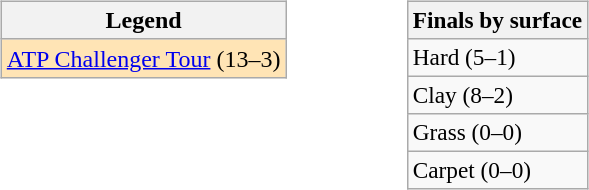<table width=43%>
<tr>
<td valign=top width=33% align=left><br><table class="wikitable">
<tr>
<th>Legend</th>
</tr>
<tr bgcolor="moccasin">
<td><a href='#'>ATP Challenger Tour</a> (13–3)</td>
</tr>
</table>
</td>
<td valign=top width=33% align=left><br><table class=wikitable style=font-size:97%>
<tr>
<th>Finals by surface</th>
</tr>
<tr>
<td>Hard (5–1)</td>
</tr>
<tr>
<td>Clay (8–2)</td>
</tr>
<tr>
<td>Grass (0–0)</td>
</tr>
<tr>
<td>Carpet (0–0)</td>
</tr>
</table>
</td>
</tr>
</table>
